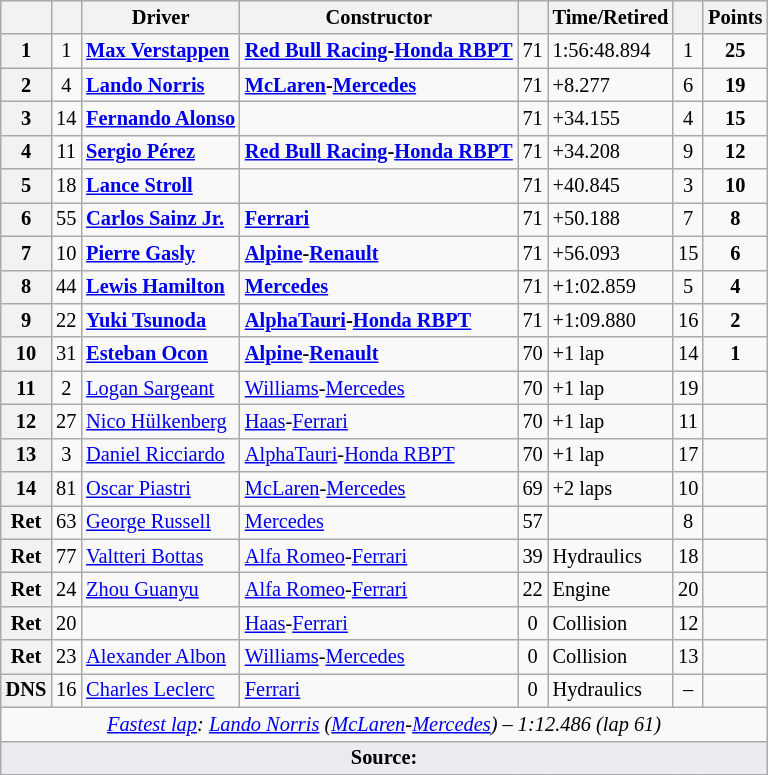<table class="wikitable sortable" style="font-size: 85%;">
<tr>
<th scope="col"></th>
<th scope="col"></th>
<th scope="col">Driver</th>
<th scope="col">Constructor</th>
<th class="unsortable" scope="col"></th>
<th class="unsortable" scope="col">Time/Retired</th>
<th scope="col"></th>
<th scope="col">Points</th>
</tr>
<tr>
<th scope="row">1</th>
<td align="center">1</td>
<td data-sort-value="ver"> <strong><a href='#'>Max Verstappen</a></strong></td>
<td><strong><a href='#'>Red Bull Racing</a>-<a href='#'>Honda RBPT</a></strong></td>
<td align="center">71</td>
<td>1:56:48.894</td>
<td align="center">1</td>
<td align="center"><strong>25</strong></td>
</tr>
<tr>
<th scope="row">2</th>
<td align="center">4</td>
<td data-sort-value="nor"> <strong><a href='#'>Lando Norris</a></strong></td>
<td><strong><a href='#'>McLaren</a>-<a href='#'>Mercedes</a></strong></td>
<td align="center">71</td>
<td>+8.277</td>
<td align="center">6</td>
<td align="center"><strong>19</strong></td>
</tr>
<tr>
<th scope="row">3</th>
<td align="center">14</td>
<td data-sort-value="alo"> <strong><a href='#'>Fernando Alonso</a></strong></td>
<td></td>
<td align="center">71</td>
<td>+34.155</td>
<td align="center">4</td>
<td align="center"><strong>15</strong></td>
</tr>
<tr>
<th scope="row">4</th>
<td align="center">11</td>
<td data-sort-value="per"> <strong><a href='#'>Sergio Pérez</a></strong></td>
<td><strong><a href='#'>Red Bull Racing</a>-<a href='#'>Honda RBPT</a></strong></td>
<td align="center">71</td>
<td>+34.208</td>
<td align="center">9</td>
<td align="center"><strong>12</strong></td>
</tr>
<tr>
<th scope="row">5</th>
<td align="center">18</td>
<td data-sort-value="str"> <strong><a href='#'>Lance Stroll</a></strong></td>
<td></td>
<td align="center">71</td>
<td>+40.845</td>
<td align="center">3</td>
<td align="center"><strong>10</strong></td>
</tr>
<tr>
<th scope="row">6</th>
<td align="center">55</td>
<td data-sort-value="sai"> <strong><a href='#'>Carlos Sainz Jr.</a></strong></td>
<td><strong><a href='#'>Ferrari</a></strong></td>
<td align="center">71</td>
<td>+50.188</td>
<td align="center">7</td>
<td align="center"><strong>8</strong></td>
</tr>
<tr>
<th scope="row">7</th>
<td align="center">10</td>
<td data-sort-value="gas"> <strong><a href='#'>Pierre Gasly</a></strong></td>
<td><strong><a href='#'>Alpine</a>-<a href='#'>Renault</a></strong></td>
<td align="center">71</td>
<td>+56.093</td>
<td align="center">15</td>
<td align="center"><strong>6</strong></td>
</tr>
<tr>
<th scope="row">8</th>
<td align="center">44</td>
<td data-sort-value="ham"> <strong><a href='#'>Lewis Hamilton</a></strong></td>
<td><strong><a href='#'>Mercedes</a></strong></td>
<td align="center">71</td>
<td>+1:02.859</td>
<td align="center">5</td>
<td align="center"><strong>4</strong></td>
</tr>
<tr>
<th scope="row">9</th>
<td align="center">22</td>
<td data-sort-value="tsu"> <strong><a href='#'>Yuki Tsunoda</a></strong></td>
<td><strong><a href='#'>AlphaTauri</a>-<a href='#'>Honda RBPT</a></strong></td>
<td align="center">71</td>
<td>+1:09.880</td>
<td align="center">16</td>
<td align="center"><strong>2</strong></td>
</tr>
<tr>
<th scope="row">10</th>
<td align="center">31</td>
<td data-sort-value="oco"> <strong><a href='#'>Esteban Ocon</a></strong></td>
<td><strong><a href='#'>Alpine</a>-<a href='#'>Renault</a></strong></td>
<td align="center">70</td>
<td>+1 lap</td>
<td align="center">14</td>
<td align="center"><strong>1</strong></td>
</tr>
<tr>
<th scope="row">11</th>
<td align="center">2</td>
<td data-sort-value="sar"> <a href='#'>Logan Sargeant</a></td>
<td><a href='#'>Williams</a>-<a href='#'>Mercedes</a></td>
<td align="center">70</td>
<td>+1 lap</td>
<td align="center">19</td>
<td align="center"></td>
</tr>
<tr>
<th scope="row">12</th>
<td align="center">27</td>
<td data-sort-value="hul"> <a href='#'>Nico Hülkenberg</a></td>
<td><a href='#'>Haas</a>-<a href='#'>Ferrari</a></td>
<td align="center">70</td>
<td>+1 lap</td>
<td align="center">11</td>
<td align="center"></td>
</tr>
<tr>
<th scope="row">13</th>
<td align="center">3</td>
<td data-sort-value="ric"> <a href='#'>Daniel Ricciardo</a></td>
<td><a href='#'>AlphaTauri</a>-<a href='#'>Honda RBPT</a></td>
<td align="center">70</td>
<td>+1 lap</td>
<td align="center">17</td>
<td align="center"></td>
</tr>
<tr>
<th scope="row">14</th>
<td align="center">81</td>
<td data-sort-value="pia"> <a href='#'>Oscar Piastri</a></td>
<td><a href='#'>McLaren</a>-<a href='#'>Mercedes</a></td>
<td align="center">69</td>
<td>+2 laps</td>
<td align="center">10</td>
<td align="center"></td>
</tr>
<tr>
<th scope="row">Ret</th>
<td align="center">63</td>
<td data-sort-value="rus"> <a href='#'>George Russell</a></td>
<td><a href='#'>Mercedes</a></td>
<td align="center">57</td>
<td></td>
<td align="center">8</td>
<td align="center"></td>
</tr>
<tr>
<th scope="row">Ret</th>
<td align="center">77</td>
<td data-sort-value="bot"> <a href='#'>Valtteri Bottas</a></td>
<td><a href='#'>Alfa Romeo</a>-<a href='#'>Ferrari</a></td>
<td align="center">39</td>
<td>Hydraulics</td>
<td align="center">18</td>
<td align="center"></td>
</tr>
<tr>
<th scope="row">Ret</th>
<td align="center">24</td>
<td data-sort-value="zho"> <a href='#'>Zhou Guanyu</a></td>
<td><a href='#'>Alfa Romeo</a>-<a href='#'>Ferrari</a></td>
<td align="center">22</td>
<td>Engine</td>
<td align="center">20</td>
<td align="center"></td>
</tr>
<tr>
<th scope="row">Ret</th>
<td align="center">20</td>
<td data-sort-value="mag"></td>
<td><a href='#'>Haas</a>-<a href='#'>Ferrari</a></td>
<td align="center">0</td>
<td>Collision</td>
<td align="center">12</td>
<td align="center"></td>
</tr>
<tr>
<th scope="row">Ret</th>
<td align="center">23</td>
<td data-sort-value="alb"> <a href='#'>Alexander Albon</a></td>
<td><a href='#'>Williams</a>-<a href='#'>Mercedes</a></td>
<td align="center">0</td>
<td>Collision</td>
<td align="center">13</td>
<td align="center"></td>
</tr>
<tr>
<th scope="row">DNS</th>
<td align="center">16</td>
<td data-sort-value="lec"> <a href='#'>Charles Leclerc</a></td>
<td><a href='#'>Ferrari</a></td>
<td align="center">0</td>
<td>Hydraulics</td>
<td align="center">–</td>
<td></td>
</tr>
<tr class="sortbottom">
<td colspan="8" align="center"><em><a href='#'>Fastest lap</a>:</em>  <em><a href='#'>Lando Norris</a> (<a href='#'>McLaren</a>-<a href='#'>Mercedes</a>) – 1:12.486 (lap 61)</em></td>
</tr>
<tr class="sortbottom">
<td colspan="8" style="background-color:#eaecf0;text-align:center"><strong>Source:</strong></td>
</tr>
</table>
